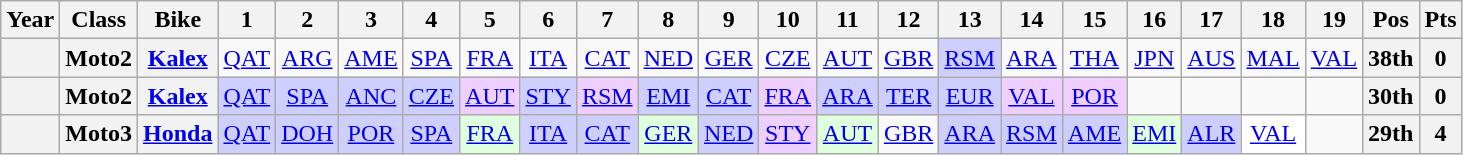<table class="wikitable" style="text-align:center">
<tr>
<th>Year</th>
<th>Class</th>
<th>Bike</th>
<th>1</th>
<th>2</th>
<th>3</th>
<th>4</th>
<th>5</th>
<th>6</th>
<th>7</th>
<th>8</th>
<th>9</th>
<th>10</th>
<th>11</th>
<th>12</th>
<th>13</th>
<th>14</th>
<th>15</th>
<th>16</th>
<th>17</th>
<th>18</th>
<th>19</th>
<th>Pos</th>
<th>Pts</th>
</tr>
<tr>
<th></th>
<th>Moto2</th>
<th><a href='#'>Kalex</a></th>
<td><a href='#'>QAT</a></td>
<td><a href='#'>ARG</a></td>
<td><a href='#'>AME</a></td>
<td><a href='#'>SPA</a></td>
<td><a href='#'>FRA</a></td>
<td><a href='#'>ITA</a></td>
<td><a href='#'>CAT</a></td>
<td><a href='#'>NED</a></td>
<td><a href='#'>GER</a></td>
<td><a href='#'>CZE</a></td>
<td><a href='#'>AUT</a></td>
<td><a href='#'>GBR</a></td>
<td style="background:#cfcfff;"><a href='#'>RSM</a><br></td>
<td><a href='#'>ARA</a></td>
<td><a href='#'>THA</a></td>
<td><a href='#'>JPN</a></td>
<td><a href='#'>AUS</a></td>
<td><a href='#'>MAL</a></td>
<td><a href='#'>VAL</a></td>
<th>38th</th>
<th>0</th>
</tr>
<tr>
<th></th>
<th>Moto2</th>
<th><a href='#'>Kalex</a></th>
<td style="background:#cfcfff;"><a href='#'>QAT</a><br></td>
<td style="background:#cfcfff;"><a href='#'>SPA</a><br></td>
<td style="background:#cfcfff;"><a href='#'>ANC</a><br></td>
<td style="background:#cfcfff;"><a href='#'>CZE</a><br></td>
<td style="background:#efcfff;"><a href='#'>AUT</a><br></td>
<td style="background:#cfcfff;"><a href='#'>STY</a><br></td>
<td style="background:#efcfff;"><a href='#'>RSM</a><br></td>
<td style="background:#cfcfff;"><a href='#'>EMI</a><br></td>
<td style="background:#cfcfff;"><a href='#'>CAT</a><br></td>
<td style="background:#efcfff;"><a href='#'>FRA</a><br></td>
<td style="background:#cfcfff;"><a href='#'>ARA</a><br></td>
<td style="background:#cfcfff;"><a href='#'>TER</a><br></td>
<td style="background:#cfcfff;"><a href='#'>EUR</a><br></td>
<td style="background:#efcfff;"><a href='#'>VAL</a><br></td>
<td style="background:#efcfff;"><a href='#'>POR</a><br></td>
<td></td>
<td></td>
<td></td>
<td></td>
<th>30th</th>
<th>0</th>
</tr>
<tr>
<th></th>
<th>Moto3</th>
<th><a href='#'>Honda</a></th>
<td style="background:#cfcfff;"><a href='#'>QAT</a><br></td>
<td style="background:#cfcfff;"><a href='#'>DOH</a><br></td>
<td style="background:#cfcfff;"><a href='#'>POR</a><br></td>
<td style="background:#cfcfff;"><a href='#'>SPA</a><br></td>
<td style="background:#dfffdf;"><a href='#'>FRA</a><br></td>
<td style="background:#cfcfff;"><a href='#'>ITA</a><br></td>
<td style="background:#cfcfff;"><a href='#'>CAT</a><br></td>
<td style="background:#dfffdf;"><a href='#'>GER</a><br></td>
<td style="background:#cfcfff;"><a href='#'>NED</a><br></td>
<td style="background:#efcfff;"><a href='#'>STY</a><br></td>
<td style="background:#dfffdf;"><a href='#'>AUT</a><br></td>
<td><a href='#'>GBR</a></td>
<td style="background:#cfcfff;"><a href='#'>ARA</a><br></td>
<td style="background:#cfcfff;"><a href='#'>RSM</a><br></td>
<td style="background:#cfcfff;"><a href='#'>AME</a><br></td>
<td style="background:#dfffdf;"><a href='#'>EMI</a><br></td>
<td style="background:#cfcfff;"><a href='#'>ALR</a><br></td>
<td style="background:#ffffff;"><a href='#'>VAL</a><br></td>
<td></td>
<th>29th</th>
<th>4</th>
</tr>
</table>
